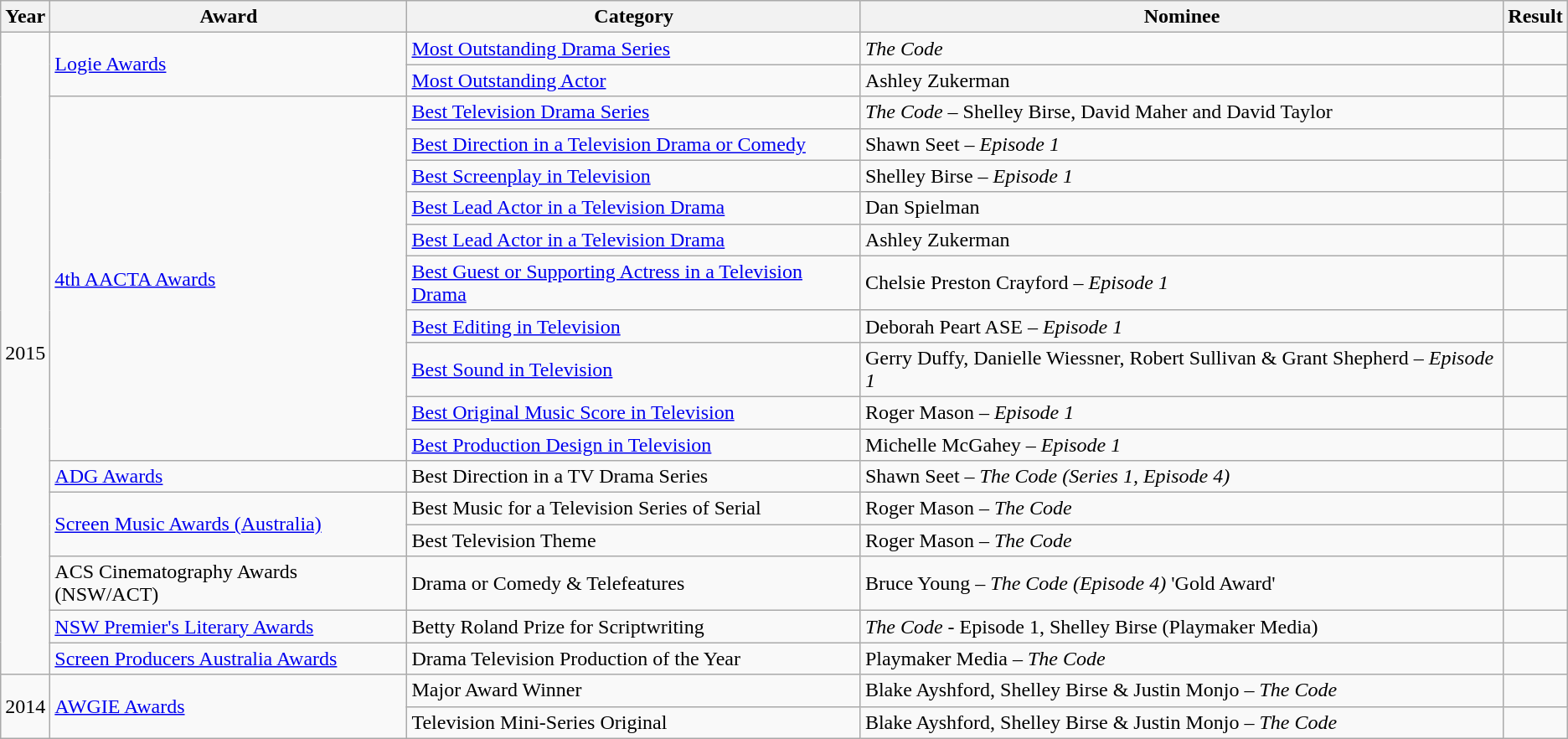<table class="wikitable plainrowheaders">
<tr>
<th scope="col">Year</th>
<th scope="col">Award</th>
<th scope="col">Category</th>
<th scope="col">Nominee</th>
<th scope="col">Result</th>
</tr>
<tr>
<td rowspan="18" scope="row">2015</td>
<td rowspan="2"><a href='#'>Logie Awards</a></td>
<td><a href='#'>Most Outstanding Drama Series</a></td>
<td><em>The Code</em></td>
<td></td>
</tr>
<tr>
<td><a href='#'>Most Outstanding Actor</a></td>
<td>Ashley Zukerman</td>
<td></td>
</tr>
<tr>
<td rowspan="10"><a href='#'>4th AACTA Awards</a></td>
<td><a href='#'>Best Television Drama Series</a></td>
<td><em>The Code</em> – Shelley Birse, David Maher and David Taylor</td>
<td></td>
</tr>
<tr>
<td><a href='#'>Best Direction in a Television Drama or Comedy</a></td>
<td>Shawn Seet – <em>Episode 1</em></td>
<td></td>
</tr>
<tr>
<td><a href='#'>Best Screenplay in Television</a></td>
<td>Shelley Birse – <em>Episode 1</em></td>
<td></td>
</tr>
<tr>
<td><a href='#'>Best Lead Actor in a Television Drama</a></td>
<td>Dan Spielman</td>
<td></td>
</tr>
<tr>
<td><a href='#'>Best Lead Actor in a Television Drama</a></td>
<td>Ashley Zukerman</td>
<td></td>
</tr>
<tr>
<td><a href='#'>Best Guest or Supporting Actress in a Television Drama</a></td>
<td>Chelsie Preston Crayford – <em>Episode 1</em></td>
<td></td>
</tr>
<tr>
<td><a href='#'>Best Editing in Television</a></td>
<td>Deborah Peart ASE – <em>Episode 1</em></td>
<td></td>
</tr>
<tr>
<td><a href='#'>Best Sound in Television</a></td>
<td>Gerry Duffy, Danielle Wiessner, Robert Sullivan & Grant Shepherd – <em>Episode 1</em></td>
<td></td>
</tr>
<tr>
<td><a href='#'>Best Original Music Score in Television</a></td>
<td>Roger Mason – <em>Episode 1</em></td>
<td></td>
</tr>
<tr>
<td><a href='#'>Best Production Design in Television</a></td>
<td>Michelle McGahey – <em>Episode 1</em></td>
<td></td>
</tr>
<tr>
<td><a href='#'>ADG Awards</a></td>
<td>Best Direction in a TV Drama Series</td>
<td>Shawn Seet – <em>The Code (Series 1, Episode 4)</em></td>
<td></td>
</tr>
<tr>
<td rowspan="2"><a href='#'>Screen Music Awards (Australia)</a></td>
<td>Best Music for a Television Series of Serial</td>
<td>Roger Mason – <em>The Code</em></td>
<td></td>
</tr>
<tr>
<td>Best Television Theme</td>
<td>Roger Mason – <em>The Code</em></td>
<td></td>
</tr>
<tr>
<td>ACS Cinematography Awards (NSW/ACT)</td>
<td>Drama or Comedy & Telefeatures</td>
<td>Bruce Young – <em>The Code (Episode 4)</em> 'Gold Award'</td>
<td></td>
</tr>
<tr>
<td><a href='#'>NSW Premier's Literary Awards</a></td>
<td>Betty Roland Prize for Scriptwriting</td>
<td><em>The Code -</em> Episode 1, Shelley Birse (Playmaker Media)</td>
<td></td>
</tr>
<tr>
<td><a href='#'>Screen Producers Australia Awards</a></td>
<td>Drama Television Production of the Year</td>
<td>Playmaker Media – <em>The Code</em></td>
<td></td>
</tr>
<tr>
<td rowspan="2">2014</td>
<td rowspan="2"><a href='#'>AWGIE Awards</a></td>
<td>Major Award Winner</td>
<td>Blake Ayshford, Shelley Birse & Justin Monjo – <em>The Code</em></td>
<td></td>
</tr>
<tr>
<td>Television Mini-Series Original</td>
<td>Blake Ayshford, Shelley Birse & Justin Monjo – <em>The Code</em></td>
<td></td>
</tr>
</table>
